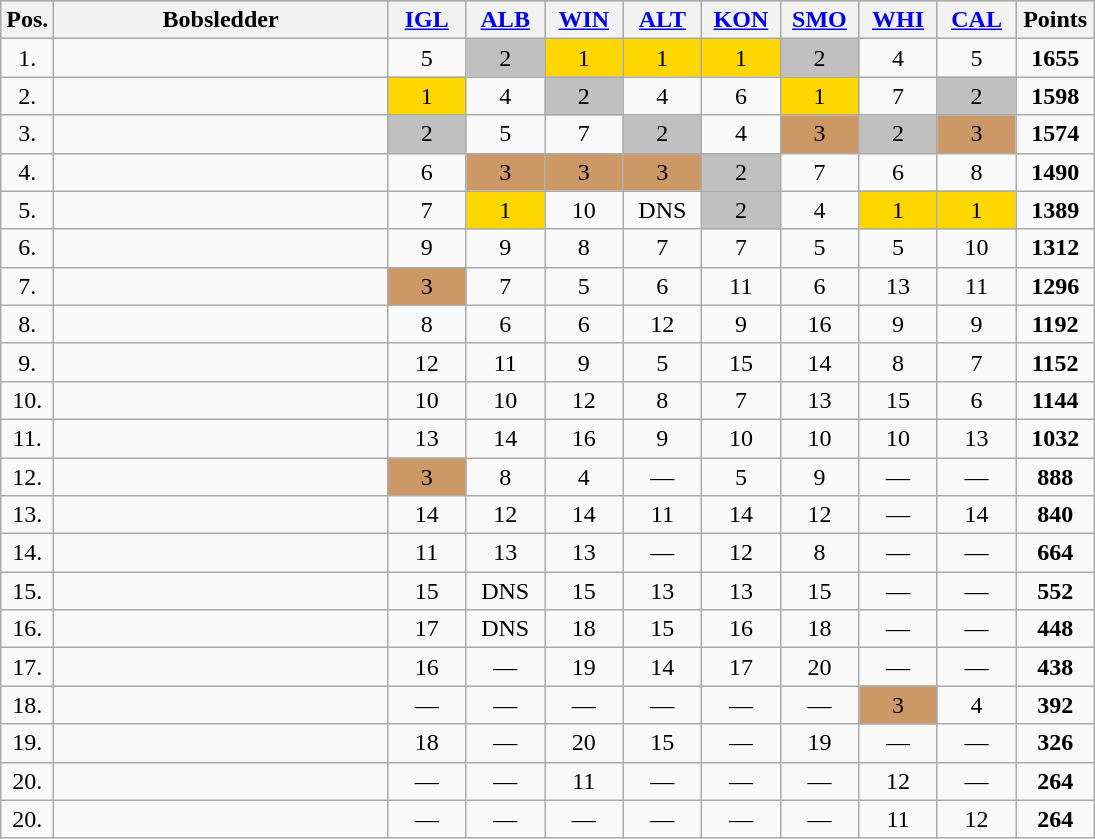<table class=wikitable bgcolor="#f7f8ff" cellpadding="3" cellspacing="0" border="1" style="text-align:center; border: grey solid 1px; border-collapse: collapse;">
<tr bgcolor="#CCCCCC">
<th width="10">Pos.</th>
<th width="215">Bobsledder</th>
<th width="45"><a href='#'>IGL</a></th>
<th width="45"><a href='#'>ALB</a></th>
<th width="45"><a href='#'>WIN</a></th>
<th width="45"><a href='#'>ALT</a></th>
<th width="45"><a href='#'>KON</a></th>
<th width="45"><a href='#'>SMO</a></th>
<th width="45"><a href='#'>WHI</a></th>
<th width="45"><a href='#'>CAL</a></th>
<th width="45">Points</th>
</tr>
<tr>
<td>1.</td>
<td align="left"></td>
<td>5</td>
<td bgcolor="silver">2</td>
<td bgcolor="gold">1</td>
<td bgcolor="gold">1</td>
<td bgcolor="gold">1</td>
<td bgcolor="silver">2</td>
<td>4</td>
<td>5</td>
<td><strong>1655</strong></td>
</tr>
<tr>
<td>2.</td>
<td align="left"></td>
<td bgcolor="gold">1</td>
<td>4</td>
<td bgcolor="silver">2</td>
<td>4</td>
<td>6</td>
<td bgcolor="gold">1</td>
<td>7</td>
<td bgcolor="silver">2</td>
<td><strong>1598</strong></td>
</tr>
<tr>
<td>3.</td>
<td align="left"></td>
<td bgcolor="silver">2</td>
<td>5</td>
<td>7</td>
<td bgcolor="silver">2</td>
<td>4</td>
<td bgcolor="cc9966">3</td>
<td bgcolor="silver">2</td>
<td bgcolor="cc9966">3</td>
<td><strong>1574</strong></td>
</tr>
<tr>
<td>4.</td>
<td align="left"></td>
<td>6</td>
<td bgcolor="cc9966">3</td>
<td bgcolor="cc9966">3</td>
<td bgcolor="cc9966">3</td>
<td bgcolor="silver">2</td>
<td>7</td>
<td>6</td>
<td>8</td>
<td><strong>1490</strong></td>
</tr>
<tr>
<td>5.</td>
<td align="left"></td>
<td>7</td>
<td bgcolor="gold">1</td>
<td>10</td>
<td>DNS</td>
<td bgcolor="silver">2</td>
<td>4</td>
<td bgcolor="gold">1</td>
<td bgcolor="gold">1</td>
<td><strong>1389</strong></td>
</tr>
<tr>
<td>6.</td>
<td align="left"></td>
<td>9</td>
<td>9</td>
<td>8</td>
<td>7</td>
<td>7</td>
<td>5</td>
<td>5</td>
<td>10</td>
<td><strong>1312</strong></td>
</tr>
<tr>
<td>7.</td>
<td align="left"></td>
<td bgcolor="cc9966">3</td>
<td>7</td>
<td>5</td>
<td>6</td>
<td>11</td>
<td>6</td>
<td>13</td>
<td>11</td>
<td><strong>1296</strong></td>
</tr>
<tr>
<td>8.</td>
<td align="left"></td>
<td>8</td>
<td>6</td>
<td>6</td>
<td>12</td>
<td>9</td>
<td>16</td>
<td>9</td>
<td>9</td>
<td><strong>1192</strong></td>
</tr>
<tr>
<td>9.</td>
<td align="left"></td>
<td>12</td>
<td>11</td>
<td>9</td>
<td>5</td>
<td>15</td>
<td>14</td>
<td>8</td>
<td>7</td>
<td><strong>1152</strong></td>
</tr>
<tr>
<td>10.</td>
<td align="left"></td>
<td>10</td>
<td>10</td>
<td>12</td>
<td>8</td>
<td>7</td>
<td>13</td>
<td>15</td>
<td>6</td>
<td><strong>1144</strong></td>
</tr>
<tr>
<td>11.</td>
<td align="left"></td>
<td>13</td>
<td>14</td>
<td>16</td>
<td>9</td>
<td>10</td>
<td>10</td>
<td>10</td>
<td>13</td>
<td><strong>1032</strong></td>
</tr>
<tr>
<td>12.</td>
<td align="left"></td>
<td bgcolor="cc9966">3</td>
<td>8</td>
<td>4</td>
<td>—</td>
<td>5</td>
<td>9</td>
<td>—</td>
<td>—</td>
<td><strong>888</strong></td>
</tr>
<tr>
<td>13.</td>
<td align="left"></td>
<td>14</td>
<td>12</td>
<td>14</td>
<td>11</td>
<td>14</td>
<td>12</td>
<td>—</td>
<td>14</td>
<td><strong>840</strong></td>
</tr>
<tr>
<td>14.</td>
<td align="left"></td>
<td>11</td>
<td>13</td>
<td>13</td>
<td>—</td>
<td>12</td>
<td>8</td>
<td>—</td>
<td>—</td>
<td><strong>664</strong></td>
</tr>
<tr>
<td>15.</td>
<td align="left"></td>
<td>15</td>
<td>DNS</td>
<td>15</td>
<td>13</td>
<td>13</td>
<td>15</td>
<td>—</td>
<td>—</td>
<td><strong>552</strong></td>
</tr>
<tr>
<td>16.</td>
<td align="left"></td>
<td>17</td>
<td>DNS</td>
<td>18</td>
<td>15</td>
<td>16</td>
<td>18</td>
<td>—</td>
<td>—</td>
<td><strong>448</strong></td>
</tr>
<tr>
<td>17.</td>
<td align="left"></td>
<td>16</td>
<td>—</td>
<td>19</td>
<td>14</td>
<td>17</td>
<td>20</td>
<td>—</td>
<td>—</td>
<td><strong>438</strong></td>
</tr>
<tr>
<td>18.</td>
<td align="left"></td>
<td>—</td>
<td>—</td>
<td>—</td>
<td>—</td>
<td>—</td>
<td>—</td>
<td bgcolor="cc9966">3</td>
<td>4</td>
<td><strong>392</strong></td>
</tr>
<tr>
<td>19.</td>
<td align="left"></td>
<td>18</td>
<td>—</td>
<td>20</td>
<td>15</td>
<td>—</td>
<td>19</td>
<td>—</td>
<td>—</td>
<td><strong>326</strong></td>
</tr>
<tr>
<td>20.</td>
<td align="left"></td>
<td>—</td>
<td>—</td>
<td>11</td>
<td>—</td>
<td>—</td>
<td>—</td>
<td>12</td>
<td>—</td>
<td><strong>264</strong></td>
</tr>
<tr>
<td>20.</td>
<td align="left"></td>
<td>—</td>
<td>—</td>
<td>—</td>
<td>—</td>
<td>—</td>
<td>—</td>
<td>11</td>
<td>12</td>
<td><strong>264</strong></td>
</tr>
</table>
